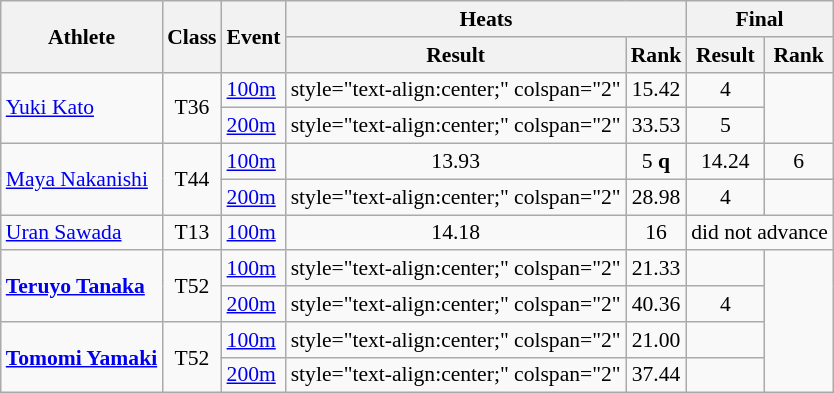<table class=wikitable style="font-size:90%">
<tr>
<th rowspan="2">Athlete</th>
<th rowspan="2">Class</th>
<th rowspan="2">Event</th>
<th colspan="2">Heats</th>
<th colspan="2">Final</th>
</tr>
<tr>
<th>Result</th>
<th>Rank</th>
<th>Result</th>
<th>Rank</th>
</tr>
<tr>
<td rowspan="2"><a href='#'>Yuki Kato</a></td>
<td rowspan="2" style="text-align:center;">T36</td>
<td><a href='#'>100m</a></td>
<td>style="text-align:center;" colspan="2" </td>
<td style="text-align:center;">15.42</td>
<td style="text-align:center;">4</td>
</tr>
<tr>
<td><a href='#'>200m</a></td>
<td>style="text-align:center;" colspan="2" </td>
<td style="text-align:center;">33.53</td>
<td style="text-align:center;">5</td>
</tr>
<tr>
<td rowspan="2"><a href='#'>Maya Nakanishi</a></td>
<td rowspan="2" style="text-align:center;">T44</td>
<td><a href='#'>100m</a></td>
<td style="text-align:center;">13.93</td>
<td style="text-align:center;">5 <strong>q</strong></td>
<td style="text-align:center;">14.24</td>
<td style="text-align:center;">6</td>
</tr>
<tr>
<td><a href='#'>200m</a></td>
<td>style="text-align:center;" colspan="2" </td>
<td style="text-align:center;">28.98</td>
<td style="text-align:center;">4</td>
</tr>
<tr>
<td><a href='#'>Uran Sawada</a></td>
<td style="text-align:center;">T13</td>
<td><a href='#'>100m</a></td>
<td style="text-align:center;">14.18</td>
<td style="text-align:center;">16</td>
<td style="text-align:center;" colspan="2">did not advance</td>
</tr>
<tr>
<td rowspan="2"><strong><a href='#'>Teruyo Tanaka</a></strong></td>
<td rowspan="2" style="text-align:center;">T52</td>
<td><a href='#'>100m</a></td>
<td>style="text-align:center;" colspan="2" </td>
<td style="text-align:center;">21.33</td>
<td style="text-align:center;"></td>
</tr>
<tr>
<td><a href='#'>200m</a></td>
<td>style="text-align:center;" colspan="2" </td>
<td style="text-align:center;">40.36</td>
<td style="text-align:center;">4</td>
</tr>
<tr>
<td rowspan="2"><strong><a href='#'>Tomomi Yamaki</a></strong></td>
<td rowspan="2" style="text-align:center;">T52</td>
<td><a href='#'>100m</a></td>
<td>style="text-align:center;" colspan="2" </td>
<td style="text-align:center;">21.00</td>
<td style="text-align:center;"></td>
</tr>
<tr>
<td><a href='#'>200m</a></td>
<td>style="text-align:center;" colspan="2" </td>
<td style="text-align:center;">37.44</td>
<td style="text-align:center;"></td>
</tr>
</table>
